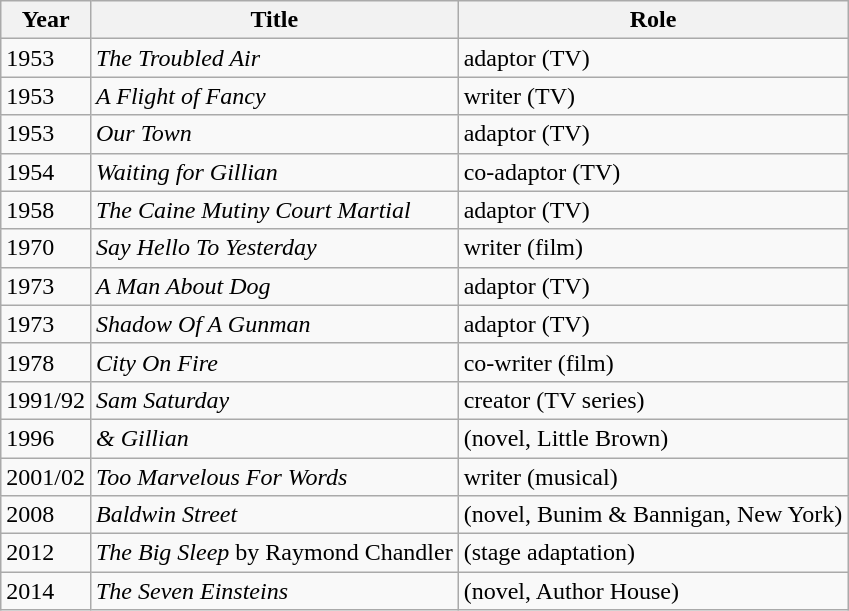<table class="wikitable">
<tr>
<th>Year</th>
<th>Title</th>
<th>Role</th>
</tr>
<tr>
<td>1953</td>
<td><em>The Troubled Air</em></td>
<td>adaptor (TV)</td>
</tr>
<tr>
<td>1953</td>
<td><em>A Flight of Fancy</em></td>
<td>writer (TV)</td>
</tr>
<tr>
<td>1953</td>
<td><em>Our Town</em></td>
<td>adaptor (TV)</td>
</tr>
<tr>
<td>1954</td>
<td><em>Waiting for Gillian</em></td>
<td>co-adaptor (TV)</td>
</tr>
<tr>
<td>1958</td>
<td><em>The Caine Mutiny Court Martial</em></td>
<td>adaptor (TV)</td>
</tr>
<tr>
<td>1970</td>
<td><em>Say Hello To Yesterday</em></td>
<td>writer (film)</td>
</tr>
<tr>
<td>1973</td>
<td><em>A Man About Dog</em></td>
<td>adaptor (TV)</td>
</tr>
<tr>
<td>1973</td>
<td><em>Shadow Of A Gunman</em></td>
<td>adaptor (TV)</td>
</tr>
<tr>
<td>1978</td>
<td><em>City On Fire</em></td>
<td>co-writer (film)</td>
</tr>
<tr>
<td>1991/92</td>
<td><em>Sam Saturday</em></td>
<td>creator (TV series)</td>
</tr>
<tr>
<td>1996</td>
<td><em>& Gillian</em></td>
<td>(novel, Little Brown)</td>
</tr>
<tr>
<td>2001/02</td>
<td><em>Too Marvelous For Words</em></td>
<td>writer (musical)</td>
</tr>
<tr>
<td>2008</td>
<td><em>Baldwin Street</em></td>
<td>(novel, Bunim & Bannigan, New York)</td>
</tr>
<tr>
<td>2012</td>
<td><em>The Big Sleep</em> by Raymond Chandler</td>
<td>(stage adaptation)</td>
</tr>
<tr>
<td>2014</td>
<td><em>The Seven Einsteins</em></td>
<td>(novel, Author House)</td>
</tr>
</table>
